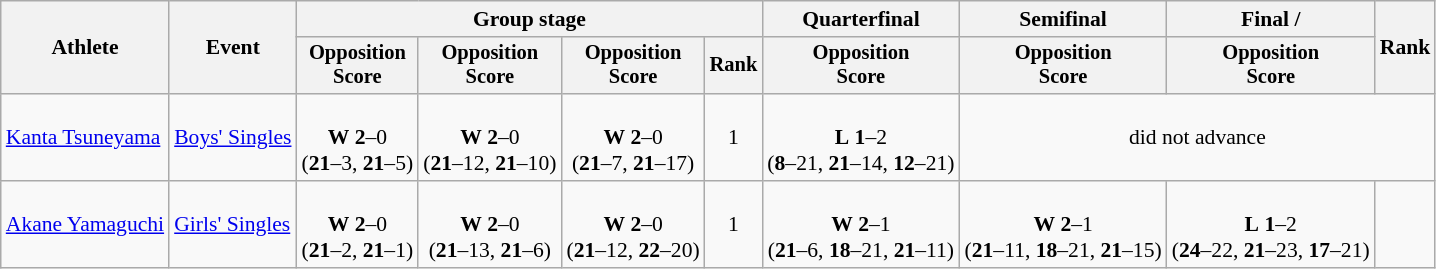<table class="wikitable" style="font-size:90%">
<tr>
<th rowspan=2>Athlete</th>
<th rowspan=2>Event</th>
<th colspan=4>Group stage</th>
<th>Quarterfinal</th>
<th>Semifinal</th>
<th>Final / </th>
<th rowspan=2>Rank</th>
</tr>
<tr style="font-size:95%">
<th>Opposition<br>Score</th>
<th>Opposition<br>Score</th>
<th>Opposition<br>Score</th>
<th>Rank</th>
<th>Opposition<br>Score</th>
<th>Opposition<br>Score</th>
<th>Opposition<br>Score</th>
</tr>
<tr align=center>
<td align=left><a href='#'>Kanta Tsuneyama</a></td>
<td align=left><a href='#'>Boys' Singles</a></td>
<td align=center> <br><strong>W</strong> <strong>2</strong>–0 <br> (<strong>21</strong>–3, <strong>21</strong>–5)</td>
<td align=center> <br><strong>W</strong> <strong>2</strong>–0 <br> (<strong>21</strong>–12, <strong>21</strong>–10)</td>
<td align=center> <br><strong>W</strong> <strong>2</strong>–0 <br> (<strong>21</strong>–7, <strong>21</strong>–17)</td>
<td>1</td>
<td align=center> <br><strong>L</strong> <strong>1</strong>–2 <br> (<strong>8</strong>–21, <strong>21</strong>–14, <strong>12</strong>–21)</td>
<td colspan=3>did not advance</td>
</tr>
<tr align=center>
<td align=left><a href='#'>Akane Yamaguchi</a></td>
<td align=left><a href='#'>Girls' Singles</a></td>
<td align=center> <br><strong>W</strong> <strong>2</strong>–0 <br> (<strong>21</strong>–2, <strong>21</strong>–1)</td>
<td align=center> <br><strong>W</strong> <strong>2</strong>–0 <br> (<strong>21</strong>–13, <strong>21</strong>–6)</td>
<td align=center> <br><strong>W</strong> <strong>2</strong>–0 <br> (<strong>21</strong>–12, <strong>22</strong>–20)</td>
<td>1</td>
<td align=center> <br><strong>W</strong> <strong>2</strong>–1 <br> (<strong>21</strong>–6, <strong>18</strong>–21, <strong>21</strong>–11)</td>
<td align=center> <br><strong>W</strong> <strong>2</strong>–1 <br> (<strong>21</strong>–11, <strong>18</strong>–21, <strong>21</strong>–15)</td>
<td align=center> <br><strong>L</strong> <strong>1</strong>–2 <br> (<strong>24</strong>–22, <strong>21</strong>–23, <strong>17</strong>–21)</td>
<td></td>
</tr>
</table>
